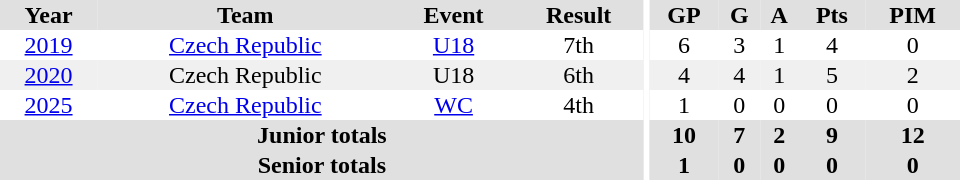<table border="0" cellpadding="1" cellspacing="0" ID="Table3" style="text-align:center; width:40em">
<tr ALIGN="center" bgcolor="#e0e0e0">
<th>Year</th>
<th>Team</th>
<th>Event</th>
<th>Result</th>
<th rowspan="99" bgcolor="#ffffff"></th>
<th>GP</th>
<th>G</th>
<th>A</th>
<th>Pts</th>
<th>PIM</th>
</tr>
<tr>
<td><a href='#'>2019</a></td>
<td><a href='#'>Czech Republic</a></td>
<td><a href='#'>U18</a></td>
<td>7th</td>
<td>6</td>
<td>3</td>
<td>1</td>
<td>4</td>
<td>0</td>
</tr>
<tr bgcolor="#f0f0f0">
<td><a href='#'>2020</a></td>
<td>Czech Republic</td>
<td>U18</td>
<td>6th</td>
<td>4</td>
<td>4</td>
<td>1</td>
<td>5</td>
<td>2</td>
</tr>
<tr>
<td><a href='#'>2025</a></td>
<td><a href='#'>Czech Republic</a></td>
<td><a href='#'>WC</a></td>
<td>4th</td>
<td>1</td>
<td>0</td>
<td>0</td>
<td>0</td>
<td>0</td>
</tr>
<tr bgcolor="#e0e0e0">
<th colspan="4">Junior totals</th>
<th>10</th>
<th>7</th>
<th>2</th>
<th>9</th>
<th>12</th>
</tr>
<tr bgcolor="#e0e0e0">
<th colspan="4">Senior totals</th>
<th>1</th>
<th>0</th>
<th>0</th>
<th>0</th>
<th>0</th>
</tr>
</table>
